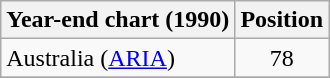<table class="wikitable">
<tr>
<th>Year-end chart (1990)</th>
<th>Position</th>
</tr>
<tr>
<td>Australia (<a href='#'>ARIA</a>)</td>
<td align="center">78</td>
</tr>
<tr>
</tr>
</table>
